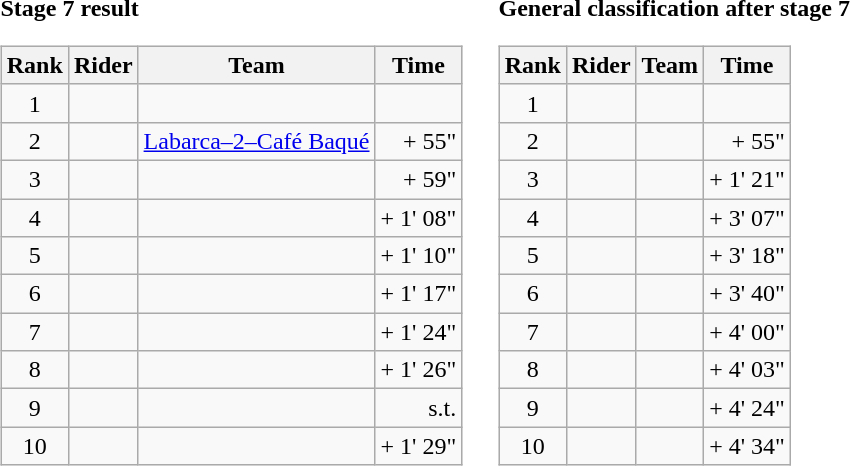<table>
<tr>
<td><strong>Stage 7 result</strong><br><table class="wikitable">
<tr>
<th scope="col">Rank</th>
<th scope="col">Rider</th>
<th scope="col">Team</th>
<th scope="col">Time</th>
</tr>
<tr>
<td style="text-align:center;">1</td>
<td></td>
<td></td>
<td style="text-align:right;"></td>
</tr>
<tr>
<td style="text-align:center;">2</td>
<td></td>
<td><a href='#'>Labarca–2–Café Baqué</a></td>
<td style="text-align:right;">+ 55"</td>
</tr>
<tr>
<td style="text-align:center;">3</td>
<td></td>
<td></td>
<td style="text-align:right;">+ 59"</td>
</tr>
<tr>
<td style="text-align:center;">4</td>
<td></td>
<td></td>
<td style="text-align:right;">+ 1' 08"</td>
</tr>
<tr>
<td style="text-align:center;">5</td>
<td></td>
<td></td>
<td style="text-align:right;">+ 1' 10"</td>
</tr>
<tr>
<td style="text-align:center;">6</td>
<td></td>
<td></td>
<td style="text-align:right;">+ 1' 17"</td>
</tr>
<tr>
<td style="text-align:center;">7</td>
<td></td>
<td></td>
<td style="text-align:right;">+ 1' 24"</td>
</tr>
<tr>
<td style="text-align:center;">8</td>
<td></td>
<td></td>
<td style="text-align:right;">+ 1' 26"</td>
</tr>
<tr>
<td style="text-align:center;">9</td>
<td></td>
<td></td>
<td style="text-align:right;">s.t.</td>
</tr>
<tr>
<td style="text-align:center;">10</td>
<td></td>
<td></td>
<td style="text-align:right;">+ 1' 29"</td>
</tr>
</table>
</td>
<td></td>
<td><strong>General classification after stage 7</strong><br><table class="wikitable">
<tr>
<th scope="col">Rank</th>
<th scope="col">Rider</th>
<th scope="col">Team</th>
<th scope="col">Time</th>
</tr>
<tr>
<td style="text-align:center;">1</td>
<td></td>
<td></td>
<td style="text-align:right;"></td>
</tr>
<tr>
<td style="text-align:center;">2</td>
<td></td>
<td></td>
<td style="text-align:right;">+ 55"</td>
</tr>
<tr>
<td style="text-align:center;">3</td>
<td></td>
<td></td>
<td style="text-align:right;">+ 1' 21"</td>
</tr>
<tr>
<td style="text-align:center;">4</td>
<td></td>
<td></td>
<td style="text-align:right;">+ 3' 07"</td>
</tr>
<tr>
<td style="text-align:center;">5</td>
<td></td>
<td></td>
<td style="text-align:right;">+ 3' 18"</td>
</tr>
<tr>
<td style="text-align:center;">6</td>
<td></td>
<td></td>
<td style="text-align:right;">+ 3' 40"</td>
</tr>
<tr>
<td style="text-align:center;">7</td>
<td></td>
<td></td>
<td style="text-align:right;">+ 4' 00"</td>
</tr>
<tr>
<td style="text-align:center;">8</td>
<td></td>
<td></td>
<td style="text-align:right;">+ 4' 03"</td>
</tr>
<tr>
<td style="text-align:center;">9</td>
<td></td>
<td></td>
<td style="text-align:right;">+ 4' 24"</td>
</tr>
<tr>
<td style="text-align:center;">10</td>
<td></td>
<td></td>
<td style="text-align:right;">+ 4' 34"</td>
</tr>
</table>
</td>
</tr>
</table>
